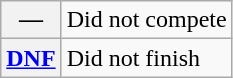<table class="wikitable">
<tr>
<th scope="row">—</th>
<td>Did not compete</td>
</tr>
<tr>
<th scope="row"><a href='#'>DNF</a></th>
<td>Did not finish</td>
</tr>
</table>
